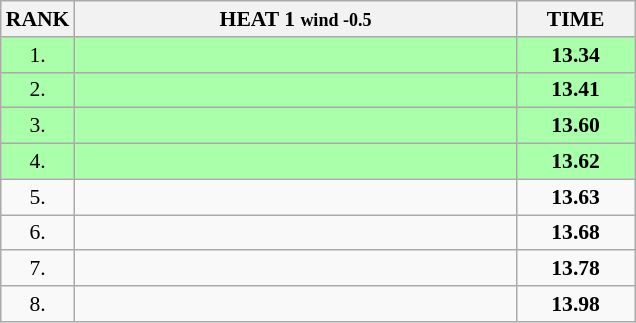<table class="wikitable" style="border-collapse: collapse; font-size: 90%;">
<tr>
<th>RANK</th>
<th style="width: 20em">HEAT 1 <small>wind -0.5</small></th>
<th style="width: 5em">TIME</th>
</tr>
<tr style="background:#aaffaa;">
<td align="center">1.</td>
<td></td>
<td align="center"><strong>13.34</strong></td>
</tr>
<tr style="background:#aaffaa;">
<td align="center">2.</td>
<td></td>
<td align="center"><strong>13.41</strong></td>
</tr>
<tr style="background:#aaffaa;">
<td align="center">3.</td>
<td></td>
<td align="center"><strong>13.60</strong></td>
</tr>
<tr style="background:#aaffaa;">
<td align="center">4.</td>
<td></td>
<td align="center"><strong>13.62</strong></td>
</tr>
<tr>
<td align="center">5.</td>
<td></td>
<td align="center"><strong>13.63</strong></td>
</tr>
<tr>
<td align="center">6.</td>
<td></td>
<td align="center"><strong>13.68</strong></td>
</tr>
<tr>
<td align="center">7.</td>
<td></td>
<td align="center"><strong>13.78</strong></td>
</tr>
<tr>
<td align="center">8.</td>
<td></td>
<td align="center"><strong>13.98</strong></td>
</tr>
</table>
